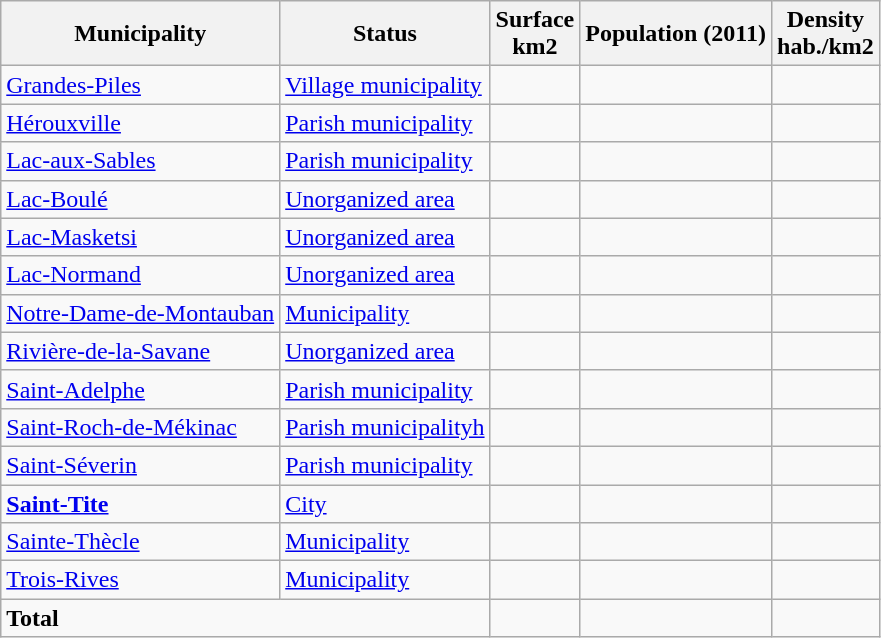<table class="wikitable">
<tr>
<th>Municipality</th>
<th>Status</th>
<th>Surface<br>km2</th>
<th>Population (2011)</th>
<th>Density<br>hab./km2</th>
</tr>
<tr valign="top">
<td><a href='#'>Grandes-Piles</a></td>
<td><a href='#'>Village municipality</a></td>
<td align ="right"></td>
<td align ="right"></td>
<td align ="right"></td>
</tr>
<tr>
<td><a href='#'>Hérouxville</a></td>
<td><a href='#'>Parish municipality</a></td>
<td align ="right"></td>
<td align ="right"></td>
<td align ="right"></td>
</tr>
<tr>
<td><a href='#'>Lac-aux-Sables</a></td>
<td><a href='#'>Parish municipality</a></td>
<td align ="right"></td>
<td align ="right"></td>
<td align ="right"></td>
</tr>
<tr>
<td><a href='#'>Lac-Boulé</a></td>
<td><a href='#'>Unorganized area</a></td>
<td align ="right"></td>
<td align ="right"></td>
<td align ="right"></td>
</tr>
<tr>
<td><a href='#'>Lac-Masketsi</a></td>
<td><a href='#'>Unorganized area</a></td>
<td align ="right"></td>
<td align ="right"></td>
<td align ="right"></td>
</tr>
<tr>
<td><a href='#'>Lac-Normand</a></td>
<td><a href='#'>Unorganized area</a></td>
<td align ="right"></td>
<td align ="right"></td>
<td align ="right"></td>
</tr>
<tr>
<td><a href='#'>Notre-Dame-de-Montauban</a></td>
<td><a href='#'>Municipality</a></td>
<td align ="right"></td>
<td align ="right"></td>
<td align ="right"></td>
</tr>
<tr>
<td><a href='#'>Rivière-de-la-Savane</a></td>
<td><a href='#'>Unorganized area</a></td>
<td align ="right"></td>
<td align ="right"></td>
<td align ="right"></td>
</tr>
<tr>
<td><a href='#'>Saint-Adelphe</a></td>
<td><a href='#'>Parish municipality</a></td>
<td align ="right"></td>
<td align ="right"></td>
<td align ="right"></td>
</tr>
<tr>
<td><a href='#'>Saint-Roch-de-Mékinac</a></td>
<td><a href='#'>Parish municipalityh</a></td>
<td align ="right"></td>
<td align ="right"></td>
<td align ="right"></td>
</tr>
<tr>
<td><a href='#'>Saint-Séverin</a></td>
<td><a href='#'>Parish municipality</a></td>
<td align ="right"></td>
<td align ="right"></td>
<td align ="right"></td>
</tr>
<tr>
<td><strong><a href='#'>Saint-Tite</a></strong></td>
<td><a href='#'>City</a></td>
<td align ="right"></td>
<td align ="right"></td>
<td align ="right"></td>
</tr>
<tr>
<td><a href='#'>Sainte-Thècle</a></td>
<td><a href='#'>Municipality</a></td>
<td align ="right"></td>
<td align ="right"></td>
<td align ="right"></td>
</tr>
<tr>
<td><a href='#'>Trois-Rives</a></td>
<td><a href='#'>Municipality</a></td>
<td align ="right"></td>
<td align ="right"></td>
<td align ="right"></td>
</tr>
<tr>
<td colspan="2"><strong>Total</strong></td>
<td align ="right"></td>
<td align ="right"></td>
<td align ="right"></td>
</tr>
</table>
